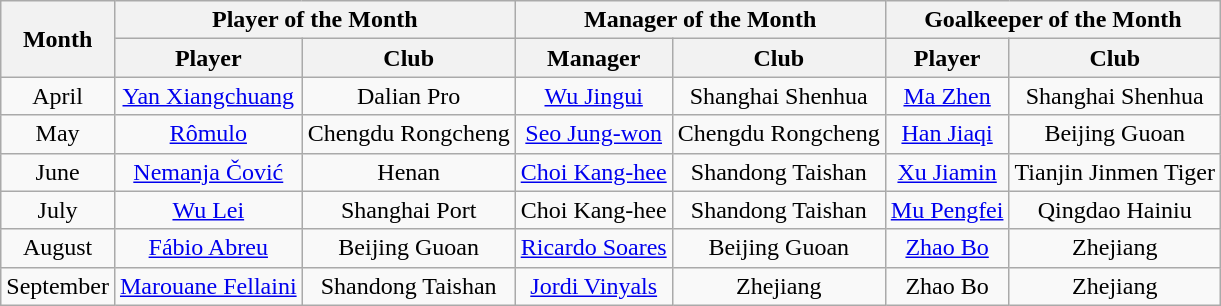<table class="wikitable" style="text-align:center">
<tr>
<th rowspan="2">Month</th>
<th colspan="2">Player of the Month</th>
<th colspan="2">Manager of the Month</th>
<th colspan="2">Goalkeeper of the Month</th>
</tr>
<tr>
<th>Player</th>
<th>Club</th>
<th>Manager</th>
<th>Club</th>
<th>Player</th>
<th>Club</th>
</tr>
<tr>
<td>April</td>
<td> <a href='#'>Yan Xiangchuang</a></td>
<td>Dalian Pro</td>
<td> <a href='#'>Wu Jingui</a></td>
<td>Shanghai Shenhua</td>
<td> <a href='#'>Ma Zhen</a></td>
<td>Shanghai Shenhua</td>
</tr>
<tr>
<td>May</td>
<td> <a href='#'>Rômulo</a></td>
<td>Chengdu Rongcheng</td>
<td> <a href='#'>Seo Jung-won</a></td>
<td>Chengdu Rongcheng</td>
<td> <a href='#'>Han Jiaqi</a></td>
<td>Beijing Guoan</td>
</tr>
<tr>
<td>June</td>
<td> <a href='#'>Nemanja Čović</a></td>
<td>Henan</td>
<td> <a href='#'>Choi Kang-hee</a></td>
<td>Shandong Taishan</td>
<td> <a href='#'>Xu Jiamin</a></td>
<td>Tianjin Jinmen Tiger</td>
</tr>
<tr>
<td>July</td>
<td> <a href='#'>Wu Lei</a></td>
<td>Shanghai Port</td>
<td> Choi Kang-hee</td>
<td>Shandong Taishan</td>
<td> <a href='#'>Mu Pengfei</a></td>
<td>Qingdao Hainiu</td>
</tr>
<tr>
<td>August</td>
<td> <a href='#'>Fábio Abreu</a></td>
<td>Beijing Guoan</td>
<td> <a href='#'>Ricardo Soares</a></td>
<td>Beijing Guoan</td>
<td> <a href='#'>Zhao Bo</a></td>
<td>Zhejiang</td>
</tr>
<tr>
<td>September</td>
<td> <a href='#'>Marouane Fellaini</a></td>
<td>Shandong Taishan</td>
<td> <a href='#'>Jordi Vinyals</a></td>
<td>Zhejiang</td>
<td> Zhao Bo</td>
<td>Zhejiang</td>
</tr>
</table>
